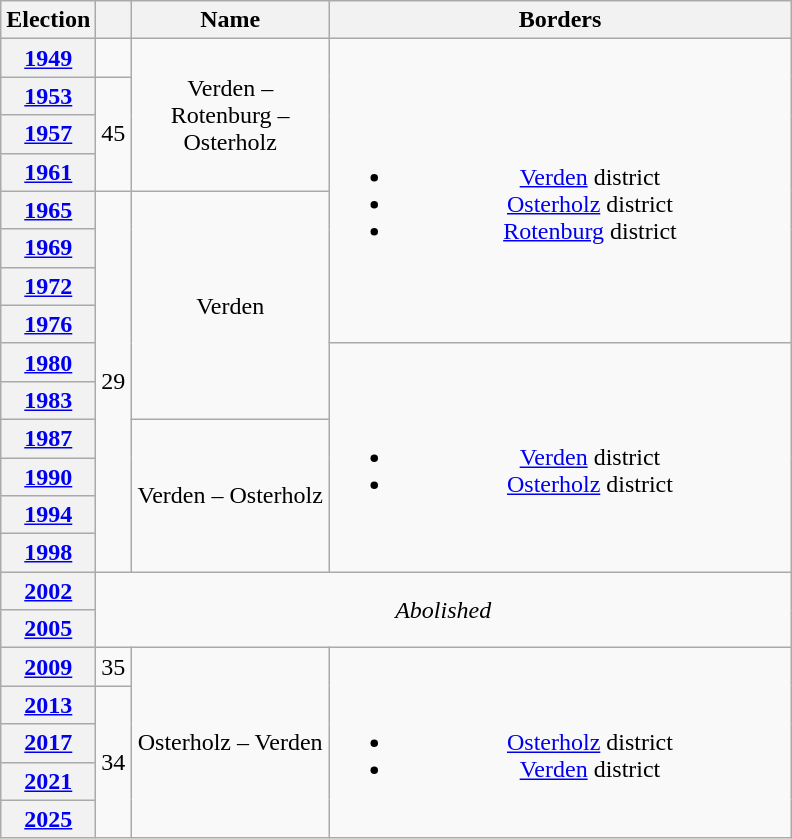<table class=wikitable style="text-align:center">
<tr>
<th>Election</th>
<th></th>
<th width=125px>Name</th>
<th width=300px>Borders</th>
</tr>
<tr>
<th><a href='#'>1949</a></th>
<td></td>
<td rowspan=4>Verden – Rotenburg – Osterholz</td>
<td rowspan=8><br><ul><li><a href='#'>Verden</a> district</li><li><a href='#'>Osterholz</a> district</li><li><a href='#'>Rotenburg</a> district</li></ul></td>
</tr>
<tr>
<th><a href='#'>1953</a></th>
<td rowspan=3>45</td>
</tr>
<tr>
<th><a href='#'>1957</a></th>
</tr>
<tr>
<th><a href='#'>1961</a></th>
</tr>
<tr>
<th><a href='#'>1965</a></th>
<td rowspan=10>29</td>
<td rowspan=6>Verden</td>
</tr>
<tr>
<th><a href='#'>1969</a></th>
</tr>
<tr>
<th><a href='#'>1972</a></th>
</tr>
<tr>
<th><a href='#'>1976</a></th>
</tr>
<tr>
<th><a href='#'>1980</a></th>
<td rowspan=6><br><ul><li><a href='#'>Verden</a> district</li><li><a href='#'>Osterholz</a> district</li></ul></td>
</tr>
<tr>
<th><a href='#'>1983</a></th>
</tr>
<tr>
<th><a href='#'>1987</a></th>
<td rowspan=4>Verden – Osterholz</td>
</tr>
<tr>
<th><a href='#'>1990</a></th>
</tr>
<tr>
<th><a href='#'>1994</a></th>
</tr>
<tr>
<th><a href='#'>1998</a></th>
</tr>
<tr>
<th><a href='#'>2002</a></th>
<td rowspan=2 colspan=4><em>Abolished</em></td>
</tr>
<tr>
<th><a href='#'>2005</a></th>
</tr>
<tr>
<th><a href='#'>2009</a></th>
<td>35</td>
<td rowspan=5>Osterholz – Verden</td>
<td rowspan=5><br><ul><li><a href='#'>Osterholz</a> district</li><li><a href='#'>Verden</a> district</li></ul></td>
</tr>
<tr>
<th><a href='#'>2013</a></th>
<td rowspan=4>34</td>
</tr>
<tr>
<th><a href='#'>2017</a></th>
</tr>
<tr>
<th><a href='#'>2021</a></th>
</tr>
<tr>
<th><a href='#'>2025</a></th>
</tr>
</table>
